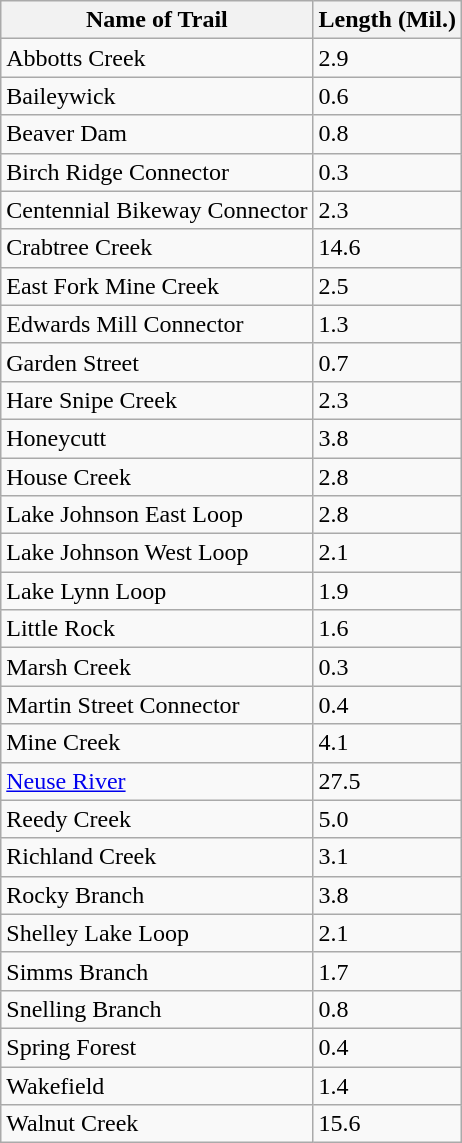<table class="wikitable">
<tr>
<th>Name of Trail</th>
<th>Length  (Mil.)</th>
</tr>
<tr>
<td>Abbotts Creek</td>
<td>2.9</td>
</tr>
<tr>
<td>Baileywick</td>
<td>0.6</td>
</tr>
<tr>
<td>Beaver Dam</td>
<td>0.8</td>
</tr>
<tr>
<td>Birch Ridge Connector</td>
<td>0.3</td>
</tr>
<tr>
<td>Centennial Bikeway Connector</td>
<td>2.3</td>
</tr>
<tr>
<td>Crabtree Creek</td>
<td>14.6</td>
</tr>
<tr>
<td>East Fork Mine Creek</td>
<td>2.5</td>
</tr>
<tr>
<td>Edwards Mill Connector</td>
<td>1.3</td>
</tr>
<tr>
<td>Garden Street</td>
<td>0.7</td>
</tr>
<tr>
<td>Hare Snipe Creek</td>
<td>2.3</td>
</tr>
<tr>
<td>Honeycutt</td>
<td>3.8</td>
</tr>
<tr>
<td>House Creek</td>
<td>2.8</td>
</tr>
<tr>
<td>Lake Johnson East Loop</td>
<td>2.8</td>
</tr>
<tr>
<td>Lake Johnson West Loop</td>
<td>2.1</td>
</tr>
<tr>
<td>Lake Lynn Loop</td>
<td>1.9</td>
</tr>
<tr>
<td>Little Rock</td>
<td>1.6</td>
</tr>
<tr>
<td>Marsh Creek</td>
<td>0.3</td>
</tr>
<tr>
<td>Martin Street Connector</td>
<td>0.4</td>
</tr>
<tr>
<td>Mine Creek</td>
<td>4.1</td>
</tr>
<tr>
<td><a href='#'>Neuse River</a></td>
<td>27.5</td>
</tr>
<tr>
<td>Reedy Creek</td>
<td>5.0</td>
</tr>
<tr>
<td>Richland Creek</td>
<td>3.1</td>
</tr>
<tr>
<td>Rocky Branch</td>
<td>3.8</td>
</tr>
<tr>
<td>Shelley Lake Loop</td>
<td>2.1</td>
</tr>
<tr>
<td>Simms Branch</td>
<td>1.7</td>
</tr>
<tr>
<td>Snelling Branch</td>
<td>0.8</td>
</tr>
<tr>
<td>Spring Forest</td>
<td>0.4</td>
</tr>
<tr>
<td>Wakefield</td>
<td>1.4</td>
</tr>
<tr>
<td>Walnut Creek</td>
<td>15.6</td>
</tr>
</table>
